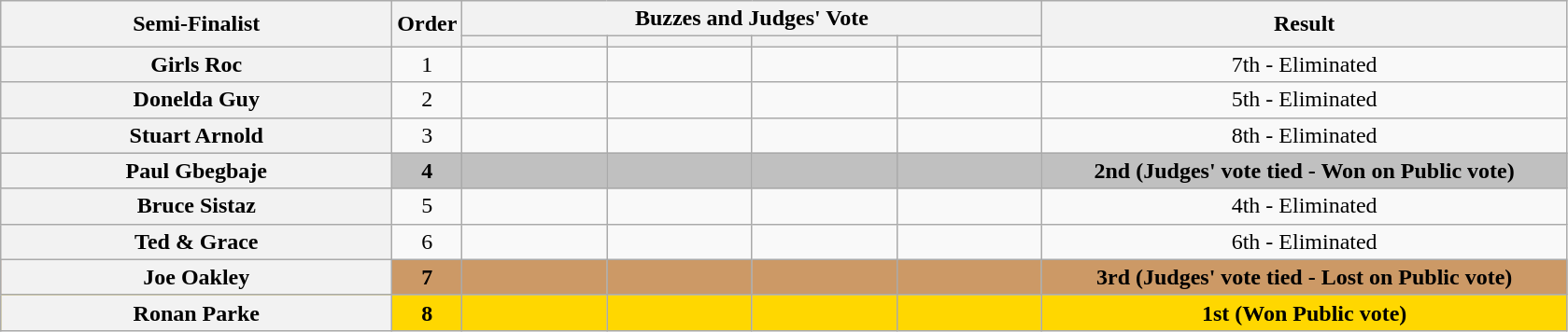<table class="wikitable plainrowheaders sortable" style="text-align:center;">
<tr>
<th rowspan=2 class="unsortable" style="width:17em;">Semi-Finalist</th>
<th rowspan=2 style="width:1em;">Order</th>
<th colspan=4 class="unsortable" style="width:24em;">Buzzes and Judges' Vote</th>
<th rowspan=2 style="width:23em;">Result </th>
</tr>
<tr>
<th scope="col" class="unsortable" style="width:6em;"></th>
<th scope="col" class="unsortable" style="width:6em;"></th>
<th scope="col" class="unsortable" style="width:6em;"></th>
<th scope="col" class="unsortable" style="width:6em;"></th>
</tr>
<tr>
<th scope="row">Girls Roc</th>
<td>1</td>
<td style="text-align:center;"></td>
<td style="text-align:center;"></td>
<td style="text-align:center;"></td>
<td style="text-align:center;"></td>
<td>7th - Eliminated</td>
</tr>
<tr>
<th scope="row">Donelda Guy</th>
<td>2</td>
<td style="text-align:center;"></td>
<td style="text-align:center;"></td>
<td style="text-align:center;"></td>
<td style="text-align:center;"></td>
<td>5th - Eliminated</td>
</tr>
<tr>
<th scope="row">Stuart Arnold</th>
<td>3</td>
<td style="text-align:center;"></td>
<td style="text-align:center;"></td>
<td style="text-align:center;"></td>
<td style="text-align:center;"></td>
<td>8th - Eliminated</td>
</tr>
<tr bgcolor=silver>
<th scope="row"><strong>Paul Gbegbaje</strong></th>
<td><strong>4</strong></td>
<td style="text-align:center;"></td>
<td style="text-align:center;"></td>
<td style="text-align:center;"></td>
<td style="text-align:center;"></td>
<td><strong>2nd (Judges' vote tied - Won on Public vote)</strong></td>
</tr>
<tr>
<th scope="row">Bruce Sistaz</th>
<td>5</td>
<td style="text-align:center;"></td>
<td style="text-align:center;"></td>
<td style="text-align:center;"></td>
<td style="text-align:center;"></td>
<td>4th - Eliminated</td>
</tr>
<tr>
<th scope="row">Ted & Grace</th>
<td>6</td>
<td style="text-align:center;"></td>
<td style="text-align:center;"></td>
<td style="text-align:center;"></td>
<td style="text-align:center;"></td>
<td>6th - Eliminated</td>
</tr>
<tr bgcolor=#c96>
<th scope="row"><strong>Joe Oakley</strong></th>
<td><strong>7</strong></td>
<td style="text-align:center;"></td>
<td style="text-align:center;"></td>
<td style="text-align:center;"></td>
<td style="text-align:center;"></td>
<td><strong>3rd (Judges' vote tied - Lost on Public vote)</strong></td>
</tr>
<tr bgcolor=gold>
<th scope="row"><strong>Ronan Parke</strong></th>
<td><strong>8</strong></td>
<td style="text-align:center;"></td>
<td style="text-align:center;"></td>
<td style="text-align:center;"></td>
<td style="text-align:center;"></td>
<td><strong>1st (Won Public vote)</strong></td>
</tr>
</table>
